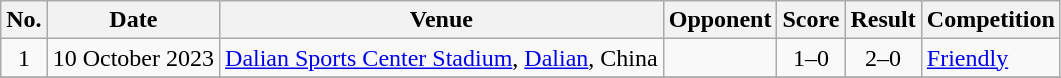<table class="wikitable sortable">
<tr>
<th scope="col">No.</th>
<th scope="col" data-sort-type="date">Date</th>
<th scope="col">Venue</th>
<th scope="col">Opponent</th>
<th scope="col">Score</th>
<th scope="col">Result</th>
<th scope="col">Competition</th>
</tr>
<tr>
<td align=center>1</td>
<td>10 October 2023</td>
<td><a href='#'>Dalian Sports Center Stadium</a>, <a href='#'>Dalian</a>, China</td>
<td></td>
<td align=center>1–0</td>
<td align=center>2–0</td>
<td><a href='#'>Friendly</a></td>
</tr>
<tr>
</tr>
</table>
